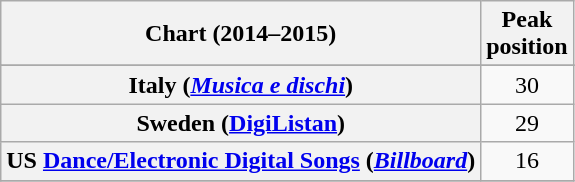<table class="wikitable sortable plainrowheaders" style="text-align:center;">
<tr>
<th scope="col">Chart (2014–2015)</th>
<th scope="col">Peak<br>position</th>
</tr>
<tr>
</tr>
<tr>
</tr>
<tr>
</tr>
<tr>
<th scope="row">Italy (<em><a href='#'>Musica e dischi</a></em>)</th>
<td>30</td>
</tr>
<tr>
<th scope="row">Sweden (<a href='#'>DigiListan</a>)</th>
<td align="center">29</td>
</tr>
<tr>
<th scope="row">US <a href='#'>Dance/Electronic Digital Songs</a> (<em><a href='#'>Billboard</a></em>)</th>
<td align="center">16</td>
</tr>
<tr>
</tr>
</table>
